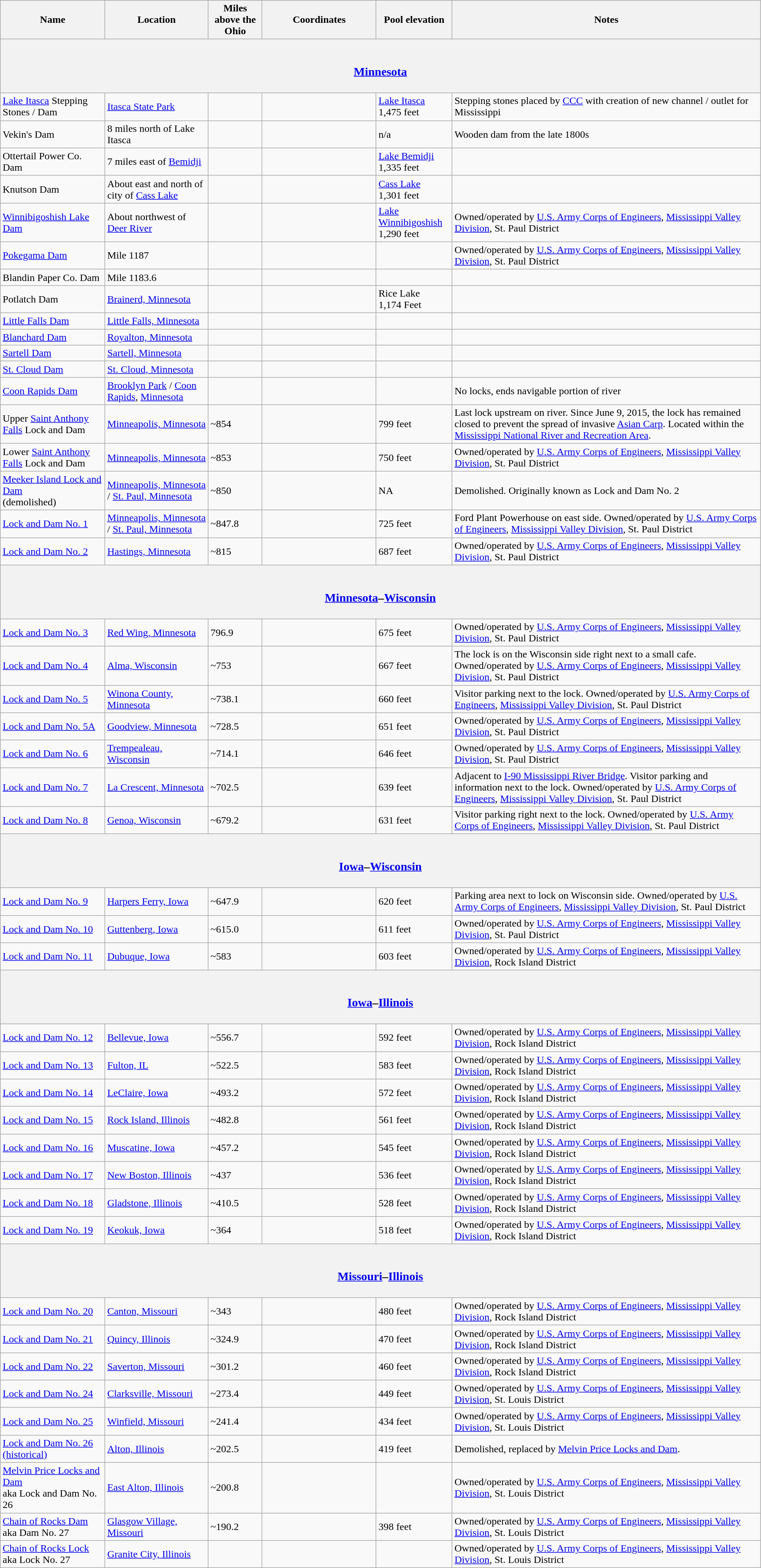<table class="wikitable" width="95%">
<tr>
<th>Name</th>
<th>Location</th>
<th>Miles above the Ohio</th>
<th width="15%">Coordinates</th>
<th>Pool elevation</th>
<th>Notes</th>
</tr>
<tr>
<th colspan=6><br><h3><a href='#'>Minnesota</a></h3></th>
</tr>
<tr>
<td><a href='#'>Lake Itasca</a> Stepping Stones / Dam</td>
<td><a href='#'>Itasca State Park</a></td>
<td></td>
<td></td>
<td><a href='#'>Lake Itasca</a><br>1,475 feet</td>
<td>Stepping stones placed by <a href='#'>CCC</a> with creation of new channel / outlet for Mississippi</td>
</tr>
<tr>
<td>Vekin's Dam</td>
<td>8 miles north of Lake Itasca</td>
<td></td>
<td></td>
<td>n/a</td>
<td>Wooden dam from the late 1800s</td>
</tr>
<tr>
<td>Ottertail Power Co. Dam</td>
<td>7 miles east of <a href='#'>Bemidji</a></td>
<td></td>
<td></td>
<td><a href='#'>Lake Bemidji</a><br>1,335 feet</td>
<td></td>
</tr>
<tr>
<td>Knutson Dam</td>
<td>About  east and north of city of <a href='#'>Cass Lake</a></td>
<td></td>
<td></td>
<td><a href='#'>Cass Lake</a><br>1,301 feet</td>
<td></td>
</tr>
<tr>
<td><a href='#'>Winnibigoshish Lake Dam</a></td>
<td>About  northwest of <a href='#'>Deer River</a></td>
<td></td>
<td></td>
<td><a href='#'>Lake Winnibigoshish</a><br>1,290 feet</td>
<td>Owned/operated by <a href='#'>U.S. Army Corps of Engineers</a>, <a href='#'>Mississippi Valley Division</a>, St. Paul District</td>
</tr>
<tr>
<td><a href='#'>Pokegama Dam</a></td>
<td>Mile 1187</td>
<td></td>
<td></td>
<td></td>
<td>Owned/operated by <a href='#'>U.S. Army Corps of Engineers</a>, <a href='#'>Mississippi Valley Division</a>, St. Paul District</td>
</tr>
<tr>
<td>Blandin Paper Co. Dam</td>
<td>Mile 1183.6</td>
<td></td>
<td></td>
<td></td>
<td></td>
</tr>
<tr>
<td>Potlatch Dam</td>
<td><a href='#'>Brainerd, Minnesota</a></td>
<td></td>
<td></td>
<td>Rice Lake<br>1,174 Feet</td>
<td></td>
</tr>
<tr>
<td><a href='#'>Little Falls Dam</a></td>
<td><a href='#'>Little Falls, Minnesota</a></td>
<td></td>
<td></td>
<td></td>
<td></td>
</tr>
<tr>
<td><a href='#'>Blanchard Dam</a></td>
<td><a href='#'>Royalton, Minnesota</a></td>
<td></td>
<td></td>
<td></td>
<td></td>
</tr>
<tr>
<td><a href='#'>Sartell Dam</a></td>
<td><a href='#'>Sartell, Minnesota</a></td>
<td></td>
<td></td>
<td></td>
<td></td>
</tr>
<tr>
<td><a href='#'>St. Cloud Dam</a></td>
<td><a href='#'>St. Cloud, Minnesota</a></td>
<td></td>
<td></td>
<td></td>
<td></td>
</tr>
<tr>
<td><a href='#'>Coon Rapids Dam</a></td>
<td><a href='#'>Brooklyn Park</a> / <a href='#'>Coon Rapids</a>, <a href='#'>Minnesota</a></td>
<td></td>
<td></td>
<td></td>
<td>No locks, ends navigable portion of river</td>
</tr>
<tr>
<td>Upper <a href='#'>Saint Anthony Falls</a> Lock and Dam</td>
<td><a href='#'>Minneapolis, Minnesota</a></td>
<td>~854</td>
<td></td>
<td>799 feet</td>
<td>Last lock upstream on river. Since June 9, 2015, the lock has remained closed to prevent the spread of invasive <a href='#'>Asian Carp</a>. Located within the <a href='#'>Mississippi National River and Recreation Area</a>.</td>
</tr>
<tr>
<td>Lower <a href='#'>Saint Anthony Falls</a> Lock and Dam</td>
<td><a href='#'>Minneapolis, Minnesota</a></td>
<td>~853</td>
<td></td>
<td>750 feet</td>
<td>Owned/operated by <a href='#'>U.S. Army Corps of Engineers</a>, <a href='#'>Mississippi Valley Division</a>, St. Paul District</td>
</tr>
<tr>
<td><a href='#'>Meeker Island Lock and Dam</a><br>(demolished)</td>
<td><a href='#'>Minneapolis, Minnesota</a> / <a href='#'>St. Paul, Minnesota</a></td>
<td>~850</td>
<td></td>
<td>NA</td>
<td>Demolished. Originally known as Lock and Dam No. 2</td>
</tr>
<tr>
<td><a href='#'>Lock and Dam No. 1</a></td>
<td><a href='#'>Minneapolis, Minnesota</a> / <a href='#'>St. Paul, Minnesota</a></td>
<td>~847.8</td>
<td></td>
<td>725 feet</td>
<td>Ford Plant Powerhouse on east side. Owned/operated by <a href='#'>U.S. Army Corps of Engineers</a>, <a href='#'>Mississippi Valley Division</a>, St. Paul District</td>
</tr>
<tr>
<td><a href='#'>Lock and Dam No. 2</a></td>
<td><a href='#'>Hastings, Minnesota</a></td>
<td>~815</td>
<td></td>
<td>687 feet</td>
<td>Owned/operated by <a href='#'>U.S. Army Corps of Engineers</a>, <a href='#'>Mississippi Valley Division</a>, St. Paul District</td>
</tr>
<tr>
<th colspan=6><br><h3><a href='#'>Minnesota</a>–<a href='#'>Wisconsin</a></h3></th>
</tr>
<tr>
<td><a href='#'>Lock and Dam No. 3</a></td>
<td><a href='#'>Red Wing, Minnesota</a></td>
<td>796.9</td>
<td></td>
<td>675 feet</td>
<td>Owned/operated by <a href='#'>U.S. Army Corps of Engineers</a>, <a href='#'>Mississippi Valley Division</a>, St. Paul District</td>
</tr>
<tr>
<td><a href='#'>Lock and Dam No. 4</a></td>
<td><a href='#'>Alma, Wisconsin</a></td>
<td>~753</td>
<td></td>
<td>667 feet</td>
<td>The lock is on the Wisconsin side right next to a small cafe. Owned/operated by <a href='#'>U.S. Army Corps of Engineers</a>, <a href='#'>Mississippi Valley Division</a>, St. Paul District</td>
</tr>
<tr>
<td><a href='#'>Lock and Dam No. 5</a></td>
<td><a href='#'>Winona County, Minnesota</a></td>
<td>~738.1</td>
<td></td>
<td>660 feet</td>
<td>Visitor parking next to the lock. Owned/operated by <a href='#'>U.S. Army Corps of Engineers</a>, <a href='#'>Mississippi Valley Division</a>, St. Paul District</td>
</tr>
<tr>
<td><a href='#'>Lock and Dam No. 5A</a></td>
<td><a href='#'>Goodview, Minnesota</a></td>
<td>~728.5</td>
<td></td>
<td>651 feet</td>
<td>Owned/operated by <a href='#'>U.S. Army Corps of Engineers</a>, <a href='#'>Mississippi Valley Division</a>, St. Paul District</td>
</tr>
<tr>
<td><a href='#'>Lock and Dam No. 6</a></td>
<td><a href='#'>Trempealeau, Wisconsin</a></td>
<td>~714.1</td>
<td></td>
<td>646 feet</td>
<td>Owned/operated by <a href='#'>U.S. Army Corps of Engineers</a>, <a href='#'>Mississippi Valley Division</a>, St. Paul District</td>
</tr>
<tr>
<td><a href='#'>Lock and Dam No. 7</a></td>
<td><a href='#'>La Crescent, Minnesota</a></td>
<td>~702.5</td>
<td></td>
<td>639 feet</td>
<td>Adjacent to <a href='#'>I-90 Mississippi River Bridge</a>. Visitor parking and information next to the lock. Owned/operated by <a href='#'>U.S. Army Corps of Engineers</a>, <a href='#'>Mississippi Valley Division</a>, St. Paul District</td>
</tr>
<tr>
<td><a href='#'>Lock and Dam No. 8</a></td>
<td><a href='#'>Genoa, Wisconsin</a></td>
<td>~679.2</td>
<td></td>
<td>631 feet</td>
<td>Visitor parking right next to the lock. Owned/operated by <a href='#'>U.S. Army Corps of Engineers</a>, <a href='#'>Mississippi Valley Division</a>, St. Paul District</td>
</tr>
<tr>
<th Colspan=6><br><h3><a href='#'>Iowa</a>–<a href='#'>Wisconsin</a></h3></th>
</tr>
<tr>
<td><a href='#'>Lock and Dam No. 9</a></td>
<td><a href='#'>Harpers Ferry, Iowa</a></td>
<td>~647.9</td>
<td></td>
<td>620 feet</td>
<td>Parking area next to lock on Wisconsin side. Owned/operated by <a href='#'>U.S. Army Corps of Engineers</a>, <a href='#'>Mississippi Valley Division</a>, St. Paul District</td>
</tr>
<tr>
<td><a href='#'>Lock and Dam No. 10</a></td>
<td><a href='#'>Guttenberg, Iowa</a></td>
<td>~615.0</td>
<td></td>
<td>611 feet</td>
<td>Owned/operated by <a href='#'>U.S. Army Corps of Engineers</a>, <a href='#'>Mississippi Valley Division</a>, St. Paul District</td>
</tr>
<tr>
<td><a href='#'>Lock and Dam No. 11</a></td>
<td><a href='#'>Dubuque, Iowa</a></td>
<td>~583</td>
<td></td>
<td>603 feet</td>
<td>Owned/operated by <a href='#'>U.S. Army Corps of Engineers</a>, <a href='#'>Mississippi Valley Division</a>, Rock Island District</td>
</tr>
<tr>
<th colspan=6><br><h3><a href='#'>Iowa</a>–<a href='#'>Illinois</a></h3></th>
</tr>
<tr>
<td><a href='#'>Lock and Dam No. 12</a></td>
<td><a href='#'>Bellevue, Iowa</a></td>
<td>~556.7</td>
<td></td>
<td>592 feet</td>
<td>Owned/operated by <a href='#'>U.S. Army Corps of Engineers</a>, <a href='#'>Mississippi Valley Division</a>, Rock Island District</td>
</tr>
<tr>
<td><a href='#'>Lock and Dam No. 13</a></td>
<td><a href='#'>Fulton, IL</a></td>
<td>~522.5</td>
<td></td>
<td>583 feet</td>
<td>Owned/operated by <a href='#'>U.S. Army Corps of Engineers</a>, <a href='#'>Mississippi Valley Division</a>, Rock Island District</td>
</tr>
<tr>
<td><a href='#'>Lock and Dam No. 14</a></td>
<td><a href='#'>LeClaire, Iowa</a></td>
<td>~493.2</td>
<td></td>
<td>572 feet</td>
<td>Owned/operated by <a href='#'>U.S. Army Corps of Engineers</a>, <a href='#'>Mississippi Valley Division</a>, Rock Island District</td>
</tr>
<tr>
<td><a href='#'>Lock and Dam No. 15</a></td>
<td><a href='#'>Rock Island, Illinois</a></td>
<td>~482.8</td>
<td></td>
<td>561 feet</td>
<td>Owned/operated by <a href='#'>U.S. Army Corps of Engineers</a>, <a href='#'>Mississippi Valley Division</a>, Rock Island District</td>
</tr>
<tr>
<td><a href='#'>Lock and Dam No. 16</a></td>
<td><a href='#'>Muscatine, Iowa</a></td>
<td>~457.2</td>
<td></td>
<td>545 feet</td>
<td>Owned/operated by <a href='#'>U.S. Army Corps of Engineers</a>, <a href='#'>Mississippi Valley Division</a>, Rock Island District</td>
</tr>
<tr>
<td><a href='#'>Lock and Dam No. 17</a></td>
<td><a href='#'>New Boston, Illinois</a></td>
<td>~437</td>
<td></td>
<td>536 feet</td>
<td>Owned/operated by <a href='#'>U.S. Army Corps of Engineers</a>, <a href='#'>Mississippi Valley Division</a>, Rock Island District</td>
</tr>
<tr>
<td><a href='#'>Lock and Dam No. 18</a></td>
<td><a href='#'>Gladstone, Illinois</a></td>
<td>~410.5</td>
<td></td>
<td>528 feet</td>
<td>Owned/operated by <a href='#'>U.S. Army Corps of Engineers</a>, <a href='#'>Mississippi Valley Division</a>, Rock Island District</td>
</tr>
<tr>
<td><a href='#'>Lock and Dam No. 19</a></td>
<td><a href='#'>Keokuk, Iowa</a></td>
<td>~364</td>
<td></td>
<td>518 feet</td>
<td>Owned/operated by <a href='#'>U.S. Army Corps of Engineers</a>, <a href='#'>Mississippi Valley Division</a>, Rock Island District</td>
</tr>
<tr>
<th colspan=6><br><h3><a href='#'>Missouri</a>–<a href='#'>Illinois</a></h3></th>
</tr>
<tr>
<td><a href='#'>Lock and Dam No. 20</a></td>
<td><a href='#'>Canton, Missouri</a></td>
<td>~343</td>
<td></td>
<td>480 feet</td>
<td>Owned/operated by <a href='#'>U.S. Army Corps of Engineers</a>, <a href='#'>Mississippi Valley Division</a>, Rock Island District</td>
</tr>
<tr>
<td><a href='#'>Lock and Dam No. 21</a></td>
<td><a href='#'>Quincy, Illinois</a></td>
<td>~324.9</td>
<td></td>
<td>470 feet</td>
<td>Owned/operated by <a href='#'>U.S. Army Corps of Engineers</a>, <a href='#'>Mississippi Valley Division</a>, Rock Island District</td>
</tr>
<tr>
<td><a href='#'>Lock and Dam No. 22</a></td>
<td><a href='#'>Saverton, Missouri</a></td>
<td>~301.2</td>
<td></td>
<td>460 feet</td>
<td>Owned/operated by <a href='#'>U.S. Army Corps of Engineers</a>, <a href='#'>Mississippi Valley Division</a>, Rock Island District</td>
</tr>
<tr>
<td><a href='#'>Lock and Dam No. 24</a></td>
<td><a href='#'>Clarksville, Missouri</a></td>
<td>~273.4</td>
<td></td>
<td>449 feet</td>
<td>Owned/operated by <a href='#'>U.S. Army Corps of Engineers</a>, <a href='#'>Mississippi Valley Division</a>, St. Louis District</td>
</tr>
<tr>
<td><a href='#'>Lock and Dam No. 25</a></td>
<td><a href='#'>Winfield, Missouri</a></td>
<td>~241.4</td>
<td></td>
<td>434 feet</td>
<td>Owned/operated by <a href='#'>U.S. Army Corps of Engineers</a>, <a href='#'>Mississippi Valley Division</a>, St. Louis District</td>
</tr>
<tr>
<td><a href='#'>Lock and Dam No. 26 (historical)</a></td>
<td><a href='#'>Alton, Illinois</a></td>
<td>~202.5</td>
<td></td>
<td>419 feet</td>
<td>Demolished, replaced by <a href='#'>Melvin Price Locks and Dam</a>.</td>
</tr>
<tr>
<td><a href='#'>Melvin Price Locks and Dam</a><br>aka Lock and Dam No. 26</td>
<td><a href='#'>East Alton, Illinois</a></td>
<td>~200.8</td>
<td></td>
<td></td>
<td>Owned/operated by <a href='#'>U.S. Army Corps of Engineers</a>, <a href='#'>Mississippi Valley Division</a>, St. Louis District</td>
</tr>
<tr>
<td><a href='#'>Chain of Rocks Dam</a><br>aka Dam No. 27</td>
<td><a href='#'>Glasgow Village, Missouri</a></td>
<td>~190.2</td>
<td></td>
<td>398 feet</td>
<td>Owned/operated by <a href='#'>U.S. Army Corps of Engineers</a>, <a href='#'>Mississippi Valley Division</a>, St. Louis District</td>
</tr>
<tr>
<td><a href='#'>Chain of Rocks Lock</a><br>aka Lock No. 27</td>
<td><a href='#'>Granite City, Illinois</a></td>
<td></td>
<td></td>
<td></td>
<td>Owned/operated by <a href='#'>U.S. Army Corps of Engineers</a>, <a href='#'>Mississippi Valley Division</a>, St. Louis District</td>
</tr>
</table>
